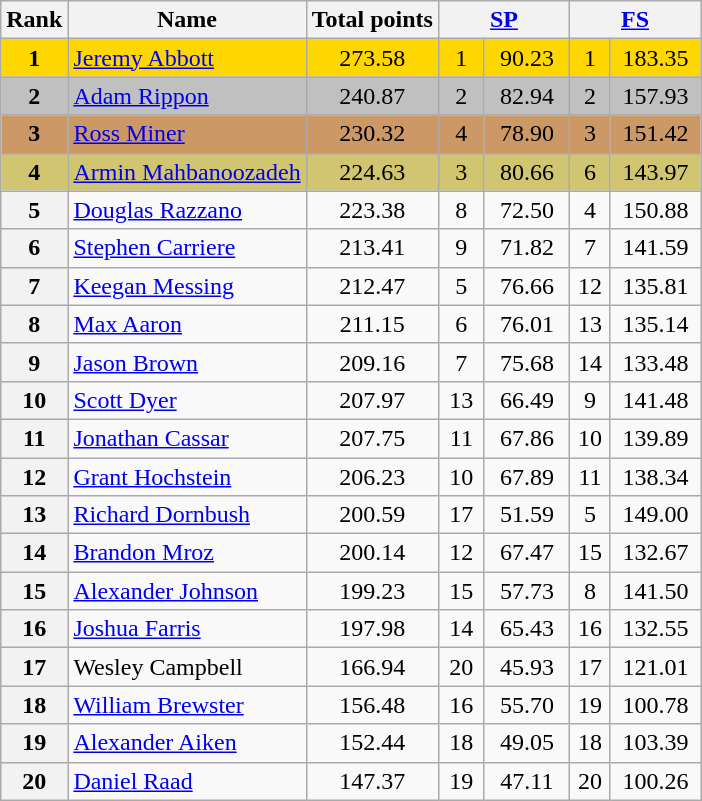<table class="wikitable sortable">
<tr>
<th>Rank</th>
<th>Name</th>
<th>Total points</th>
<th colspan="2" width="80px"><a href='#'>SP</a></th>
<th colspan="2" width="80px"><a href='#'>FS</a></th>
</tr>
<tr bgcolor="gold">
<td align="center"><strong>1</strong></td>
<td><a href='#'>Jeremy Abbott</a></td>
<td align="center">273.58</td>
<td align="center">1</td>
<td align="center">90.23</td>
<td align="center">1</td>
<td align="center">183.35</td>
</tr>
<tr bgcolor="silver">
<td align="center"><strong>2</strong></td>
<td><a href='#'>Adam Rippon</a></td>
<td align="center">240.87</td>
<td align="center">2</td>
<td align="center">82.94</td>
<td align="center">2</td>
<td align="center">157.93</td>
</tr>
<tr bgcolor="cc9966">
<td align="center"><strong>3</strong></td>
<td><a href='#'>Ross Miner</a></td>
<td align="center">230.32</td>
<td align="center">4</td>
<td align="center">78.90</td>
<td align="center">3</td>
<td align="center">151.42</td>
</tr>
<tr bgcolor="#d1c571">
<td align="center"><strong>4</strong></td>
<td><a href='#'>Armin Mahbanoozadeh</a></td>
<td align="center">224.63</td>
<td align="center">3</td>
<td align="center">80.66</td>
<td align="center">6</td>
<td align="center">143.97</td>
</tr>
<tr>
<th>5</th>
<td><a href='#'>Douglas Razzano</a></td>
<td align="center">223.38</td>
<td align="center">8</td>
<td align="center">72.50</td>
<td align="center">4</td>
<td align="center">150.88</td>
</tr>
<tr>
<th>6</th>
<td><a href='#'>Stephen Carriere</a></td>
<td align="center">213.41</td>
<td align="center">9</td>
<td align="center">71.82</td>
<td align="center">7</td>
<td align="center">141.59</td>
</tr>
<tr>
<th>7</th>
<td><a href='#'>Keegan Messing</a></td>
<td align="center">212.47</td>
<td align="center">5</td>
<td align="center">76.66</td>
<td align="center">12</td>
<td align="center">135.81</td>
</tr>
<tr>
<th>8</th>
<td><a href='#'>Max Aaron</a></td>
<td align="center">211.15</td>
<td align="center">6</td>
<td align="center">76.01</td>
<td align="center">13</td>
<td align="center">135.14</td>
</tr>
<tr>
<th>9</th>
<td><a href='#'>Jason Brown</a></td>
<td align="center">209.16</td>
<td align="center">7</td>
<td align="center">75.68</td>
<td align="center">14</td>
<td align="center">133.48</td>
</tr>
<tr>
<th>10</th>
<td><a href='#'>Scott Dyer</a></td>
<td align="center">207.97</td>
<td align="center">13</td>
<td align="center">66.49</td>
<td align="center">9</td>
<td align="center">141.48</td>
</tr>
<tr>
<th>11</th>
<td><a href='#'>Jonathan Cassar</a></td>
<td align="center">207.75</td>
<td align="center">11</td>
<td align="center">67.86</td>
<td align="center">10</td>
<td align="center">139.89</td>
</tr>
<tr>
<th>12</th>
<td><a href='#'>Grant Hochstein</a></td>
<td align="center">206.23</td>
<td align="center">10</td>
<td align="center">67.89</td>
<td align="center">11</td>
<td align="center">138.34</td>
</tr>
<tr>
<th>13</th>
<td><a href='#'>Richard Dornbush</a></td>
<td align="center">200.59</td>
<td align="center">17</td>
<td align="center">51.59</td>
<td align="center">5</td>
<td align="center">149.00</td>
</tr>
<tr>
<th>14</th>
<td><a href='#'>Brandon Mroz</a></td>
<td align="center">200.14</td>
<td align="center">12</td>
<td align="center">67.47</td>
<td align="center">15</td>
<td align="center">132.67</td>
</tr>
<tr>
<th>15</th>
<td><a href='#'>Alexander Johnson</a></td>
<td align="center">199.23</td>
<td align="center">15</td>
<td align="center">57.73</td>
<td align="center">8</td>
<td align="center">141.50</td>
</tr>
<tr>
<th>16</th>
<td><a href='#'>Joshua Farris</a></td>
<td align="center">197.98</td>
<td align="center">14</td>
<td align="center">65.43</td>
<td align="center">16</td>
<td align="center">132.55</td>
</tr>
<tr>
<th>17</th>
<td>Wesley Campbell</td>
<td align="center">166.94</td>
<td align="center">20</td>
<td align="center">45.93</td>
<td align="center">17</td>
<td align="center">121.01</td>
</tr>
<tr>
<th>18</th>
<td><a href='#'>William Brewster</a></td>
<td align="center">156.48</td>
<td align="center">16</td>
<td align="center">55.70</td>
<td align="center">19</td>
<td align="center">100.78</td>
</tr>
<tr>
<th>19</th>
<td><a href='#'>Alexander Aiken</a></td>
<td align="center">152.44</td>
<td align="center">18</td>
<td align="center">49.05</td>
<td align="center">18</td>
<td align="center">103.39</td>
</tr>
<tr>
<th>20</th>
<td><a href='#'>Daniel Raad</a></td>
<td align="center">147.37</td>
<td align="center">19</td>
<td align="center">47.11</td>
<td align="center">20</td>
<td align="center">100.26</td>
</tr>
</table>
